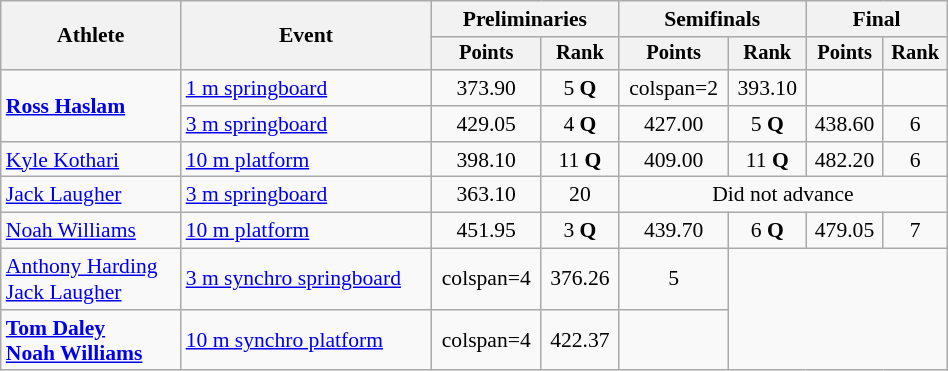<table class="wikitable" style="text-align:center; font-size:90%; width:50%;">
<tr>
<th rowspan=2>Athlete</th>
<th rowspan=2>Event</th>
<th colspan=2>Preliminaries</th>
<th colspan=2>Semifinals</th>
<th colspan=2>Final</th>
</tr>
<tr style="font-size:95%">
<th>Points</th>
<th>Rank</th>
<th>Points</th>
<th>Rank</th>
<th>Points</th>
<th>Rank</th>
</tr>
<tr>
<td align=left rowspan=2><strong><a href='#'>Ross Haslam</a></strong></td>
<td align=left><a href='#'>1 m springboard</a></td>
<td>373.90</td>
<td>5 <strong>Q</strong></td>
<td>colspan=2 </td>
<td>393.10</td>
<td></td>
</tr>
<tr>
<td align=left><a href='#'>3 m springboard</a></td>
<td>429.05</td>
<td>4 <strong>Q</strong></td>
<td>427.00</td>
<td>5 <strong>Q</strong></td>
<td>438.60</td>
<td>6</td>
</tr>
<tr>
<td align=left><a href='#'>Kyle Kothari</a></td>
<td align=left><a href='#'>10 m platform</a></td>
<td>398.10</td>
<td>11 <strong>Q</strong></td>
<td>409.00</td>
<td>11 <strong>Q</strong></td>
<td>482.20</td>
<td>6</td>
</tr>
<tr>
<td align=left><a href='#'>Jack Laugher</a></td>
<td align=left><a href='#'>3 m springboard</a></td>
<td>363.10</td>
<td>20</td>
<td colspan=4>Did not advance</td>
</tr>
<tr>
<td align=left><a href='#'>Noah Williams</a></td>
<td align=left><a href='#'>10 m platform</a></td>
<td>451.95</td>
<td>3 <strong>Q</strong></td>
<td>439.70</td>
<td>6 <strong>Q</strong></td>
<td>479.05</td>
<td>7</td>
</tr>
<tr>
<td align=left><a href='#'>Anthony Harding</a><br> <a href='#'>Jack Laugher</a></td>
<td align=left><a href='#'>3 m synchro springboard</a></td>
<td>colspan=4 </td>
<td>376.26</td>
<td>5</td>
</tr>
<tr>
<td align=left><strong><a href='#'>Tom Daley</a><br> <a href='#'>Noah Williams</a></strong></td>
<td align=left><a href='#'>10 m synchro platform</a></td>
<td>colspan=4 </td>
<td>422.37</td>
<td></td>
</tr>
</table>
